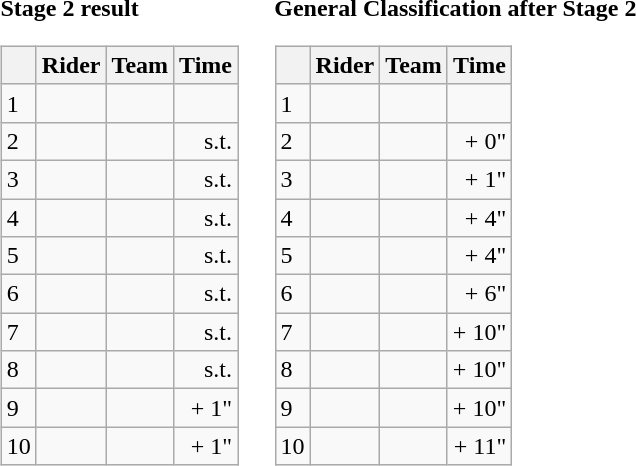<table>
<tr>
<td><strong>Stage 2 result</strong><br><table class="wikitable">
<tr>
<th></th>
<th>Rider</th>
<th>Team</th>
<th>Time</th>
</tr>
<tr>
<td>1</td>
<td></td>
<td></td>
<td align="right"></td>
</tr>
<tr>
<td>2</td>
<td></td>
<td></td>
<td align="right">s.t.</td>
</tr>
<tr>
<td>3</td>
<td></td>
<td></td>
<td align="right">s.t.</td>
</tr>
<tr>
<td>4</td>
<td></td>
<td></td>
<td align="right">s.t.</td>
</tr>
<tr>
<td>5</td>
<td></td>
<td></td>
<td align="right">s.t.</td>
</tr>
<tr>
<td>6</td>
<td></td>
<td></td>
<td align="right">s.t.</td>
</tr>
<tr>
<td>7</td>
<td></td>
<td></td>
<td align="right">s.t.</td>
</tr>
<tr>
<td>8</td>
<td></td>
<td></td>
<td align="right">s.t.</td>
</tr>
<tr>
<td>9</td>
<td></td>
<td></td>
<td align="right">+ 1"</td>
</tr>
<tr>
<td>10</td>
<td> </td>
<td></td>
<td align="right">+ 1"</td>
</tr>
</table>
</td>
<td></td>
<td><strong>General Classification after Stage 2</strong><br><table class="wikitable">
<tr>
<th></th>
<th>Rider</th>
<th>Team</th>
<th>Time</th>
</tr>
<tr>
<td>1</td>
<td>  </td>
<td></td>
<td align="right"></td>
</tr>
<tr>
<td>2</td>
<td></td>
<td></td>
<td align="right">+ 0"</td>
</tr>
<tr>
<td>3</td>
<td></td>
<td></td>
<td align="right">+ 1"</td>
</tr>
<tr>
<td>4</td>
<td></td>
<td></td>
<td align="right">+ 4"</td>
</tr>
<tr>
<td>5</td>
<td></td>
<td></td>
<td align="right">+ 4"</td>
</tr>
<tr>
<td>6</td>
<td></td>
<td></td>
<td align="right">+ 6"</td>
</tr>
<tr>
<td>7</td>
<td></td>
<td></td>
<td align="right">+ 10"</td>
</tr>
<tr>
<td>8</td>
<td></td>
<td></td>
<td align="right">+ 10"</td>
</tr>
<tr>
<td>9</td>
<td></td>
<td></td>
<td align="right">+ 10"</td>
</tr>
<tr>
<td>10</td>
<td></td>
<td></td>
<td align="right">+ 11"</td>
</tr>
</table>
</td>
</tr>
</table>
